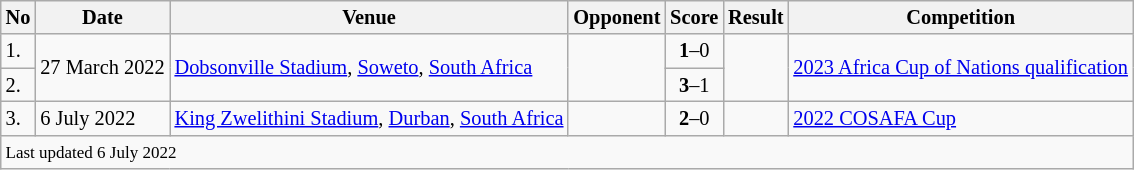<table class="wikitable" style="font-size:85%;">
<tr>
<th>No</th>
<th>Date</th>
<th>Venue</th>
<th>Opponent</th>
<th>Score</th>
<th>Result</th>
<th>Competition</th>
</tr>
<tr>
<td>1.</td>
<td rowspan=2>27 March 2022</td>
<td rowspan=2><a href='#'>Dobsonville Stadium</a>, <a href='#'>Soweto</a>, <a href='#'>South Africa</a></td>
<td rowspan=2></td>
<td align=center><strong>1</strong>–0</td>
<td rowspan=2></td>
<td rowspan=2><a href='#'>2023 Africa Cup of Nations qualification</a></td>
</tr>
<tr>
<td>2.</td>
<td align=center><strong>3</strong>–1</td>
</tr>
<tr>
<td>3.</td>
<td>6 July 2022</td>
<td><a href='#'>King Zwelithini Stadium</a>, <a href='#'>Durban</a>, <a href='#'>South Africa</a></td>
<td></td>
<td align=center><strong>2</strong>–0</td>
<td></td>
<td><a href='#'>2022 COSAFA Cup</a></td>
</tr>
<tr>
<td colspan="7"><small>Last updated 6 July 2022</small></td>
</tr>
</table>
